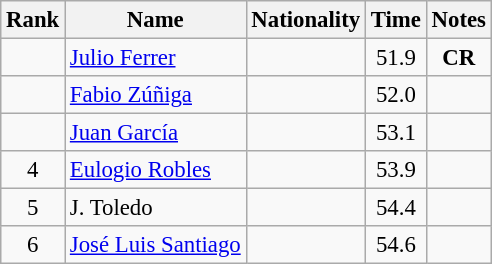<table class="wikitable sortable" style="text-align:center;font-size:95%">
<tr>
<th>Rank</th>
<th>Name</th>
<th>Nationality</th>
<th>Time</th>
<th>Notes</th>
</tr>
<tr>
<td></td>
<td align=left><a href='#'>Julio Ferrer</a></td>
<td align=left></td>
<td>51.9</td>
<td><strong>CR</strong></td>
</tr>
<tr>
<td></td>
<td align=left><a href='#'>Fabio Zúñiga</a></td>
<td align=left></td>
<td>52.0</td>
<td></td>
</tr>
<tr>
<td></td>
<td align=left><a href='#'>Juan García</a></td>
<td align=left></td>
<td>53.1</td>
<td></td>
</tr>
<tr>
<td>4</td>
<td align=left><a href='#'>Eulogio Robles</a></td>
<td align=left></td>
<td>53.9</td>
<td></td>
</tr>
<tr>
<td>5</td>
<td align=left>J. Toledo</td>
<td align=left></td>
<td>54.4</td>
<td></td>
</tr>
<tr>
<td>6</td>
<td align=left><a href='#'>José Luis Santiago</a></td>
<td align=left></td>
<td>54.6</td>
<td></td>
</tr>
</table>
